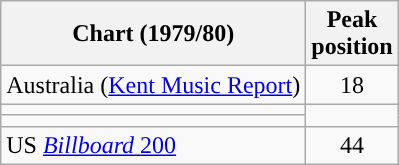<table class="wikitable">
<tr>
<th scope="col">Chart (1979/80)</th>
<th>Peak<br>position</th>
</tr>
<tr>
<td>Australia (<a href='#'>Kent Music Report</a>)</td>
<td style="text-align:center;">18</td>
</tr>
<tr>
<td></td>
</tr>
<tr>
<td></td>
</tr>
<tr>
<td>US <a href='#'><em>Billboard</em> 200</a></td>
<td style="text-align:center;">44</td>
</tr>
</table>
